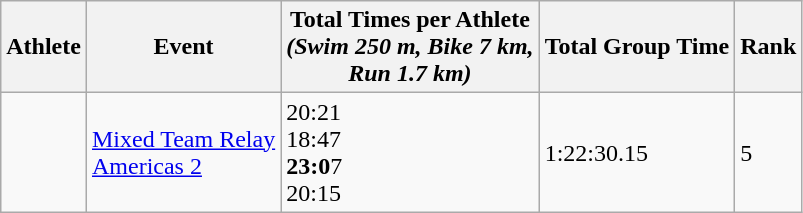<table class="wikitable" border="1">
<tr>
<th>Athlete</th>
<th>Event</th>
<th>Total Times per Athlete <br> <em>(Swim 250 m, Bike 7 km, <br> Run 1.7 km)</em></th>
<th>Total Group Time</th>
<th>Rank</th>
</tr>
<tr>
<td><br><br><strong></strong><br></td>
<td><a href='#'>Mixed Team Relay <br> Americas 2</a></td>
<td>20:21<br>18:47<br><strong>23:0</strong>7<br>20:15</td>
<td>1:22:30.15</td>
<td>5</td>
</tr>
</table>
